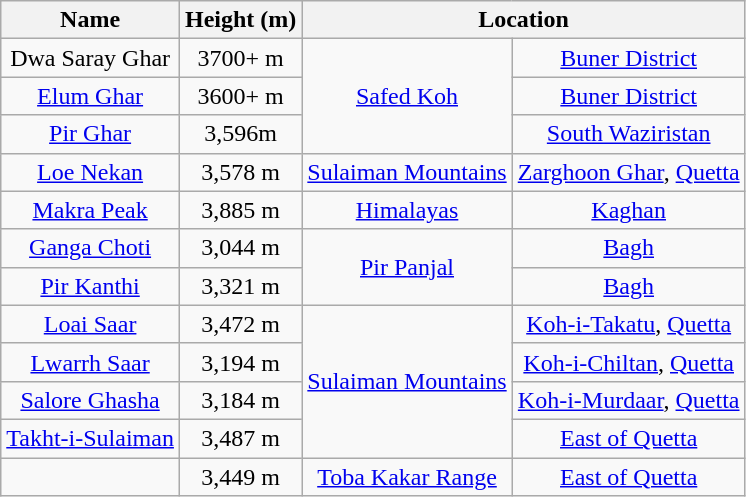<table class=wikitable style=text-align:center>
<tr>
<th>Name</th>
<th>Height (m)</th>
<th colspan=2>Location</th>
</tr>
<tr>
<td>Dwa Saray Ghar</td>
<td>3700+ m</td>
<td rowspan="3"><a href='#'>Safed Koh</a></td>
<td><a href='#'>Buner District</a></td>
</tr>
<tr>
<td><a href='#'>Elum Ghar</a></td>
<td>3600+ m</td>
<td><a href='#'>Buner District</a></td>
</tr>
<tr>
<td><a href='#'>Pir Ghar</a></td>
<td>3,596m</td>
<td><a href='#'>South Waziristan</a></td>
</tr>
<tr>
<td><a href='#'>Loe Nekan</a></td>
<td>3,578 m</td>
<td><a href='#'>Sulaiman Mountains</a></td>
<td><a href='#'>Zarghoon Ghar</a>, <a href='#'>Quetta</a></td>
</tr>
<tr>
<td><a href='#'>Makra Peak</a></td>
<td>3,885 m</td>
<td><a href='#'>Himalayas</a></td>
<td><a href='#'>Kaghan</a></td>
</tr>
<tr>
<td><a href='#'>Ganga Choti</a></td>
<td>3,044 m</td>
<td rowspan=2><a href='#'>Pir Panjal</a></td>
<td><a href='#'>Bagh</a></td>
</tr>
<tr>
<td><a href='#'>Pir Kanthi</a></td>
<td>3,321 m</td>
<td><a href='#'>Bagh</a></td>
</tr>
<tr>
<td><a href='#'>Loai Saar</a></td>
<td>3,472 m</td>
<td rowspan=4><a href='#'>Sulaiman Mountains</a></td>
<td><a href='#'>Koh-i-Takatu</a>, <a href='#'>Quetta</a></td>
</tr>
<tr>
<td><a href='#'>Lwarrh Saar</a></td>
<td>3,194 m</td>
<td><a href='#'>Koh-i-Chiltan</a>, <a href='#'>Quetta</a></td>
</tr>
<tr>
<td><a href='#'>Salore Ghasha</a></td>
<td>3,184 m</td>
<td><a href='#'>Koh-i-Murdaar</a>, <a href='#'>Quetta</a></td>
</tr>
<tr>
<td><a href='#'>Takht-i-Sulaiman</a></td>
<td>3,487 m</td>
<td><a href='#'>East of Quetta</a></td>
</tr>
<tr>
<td></td>
<td>3,449 m</td>
<td><a href='#'>Toba Kakar Range</a></td>
<td><a href='#'>East of Quetta</a></td>
</tr>
</table>
